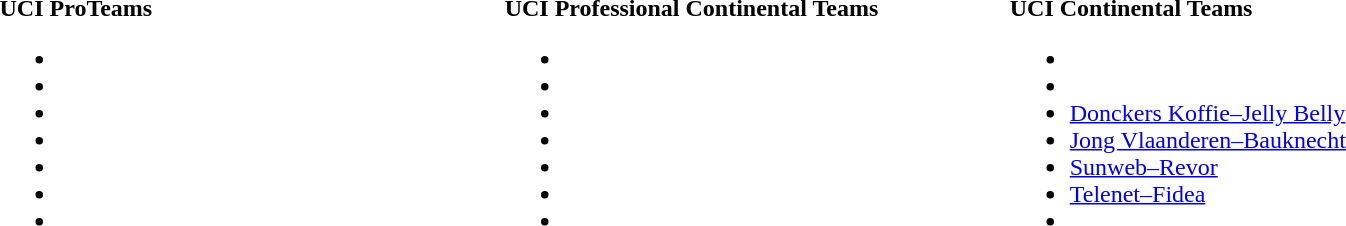<table>
<tr>
<td style="vertical-align:top; width:25%;"><strong>UCI ProTeams</strong><br><ul><li> </li><li> </li><li> </li><li> </li><li> </li><li> </li><li> </li></ul></td>
<td style="vertical-align:top; width:25%;"><strong>UCI Professional Continental Teams</strong><br><ul><li> </li><li> </li><li> </li><li> </li><li> </li><li> </li><li> </li></ul></td>
<td style="vertical-align:top; width:25%;"><strong>UCI Continental Teams</strong><br><ul><li> </li><li> </li><li> <a href='#'>Donckers Koffie–Jelly Belly</a></li><li> <a href='#'>Jong Vlaanderen–Bauknecht</a></li><li> <a href='#'>Sunweb–Revor</a></li><li> <a href='#'>Telenet–Fidea</a></li><li> </li></ul></td>
</tr>
</table>
